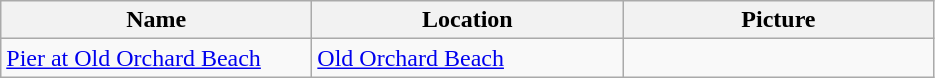<table class="wikitable">
<tr>
<th width="200px">Name</th>
<th width="200px">Location</th>
<th width="200px">Picture</th>
</tr>
<tr>
<td><a href='#'>Pier at Old Orchard Beach</a></td>
<td><a href='#'>Old Orchard Beach</a></td>
<td></td>
</tr>
</table>
